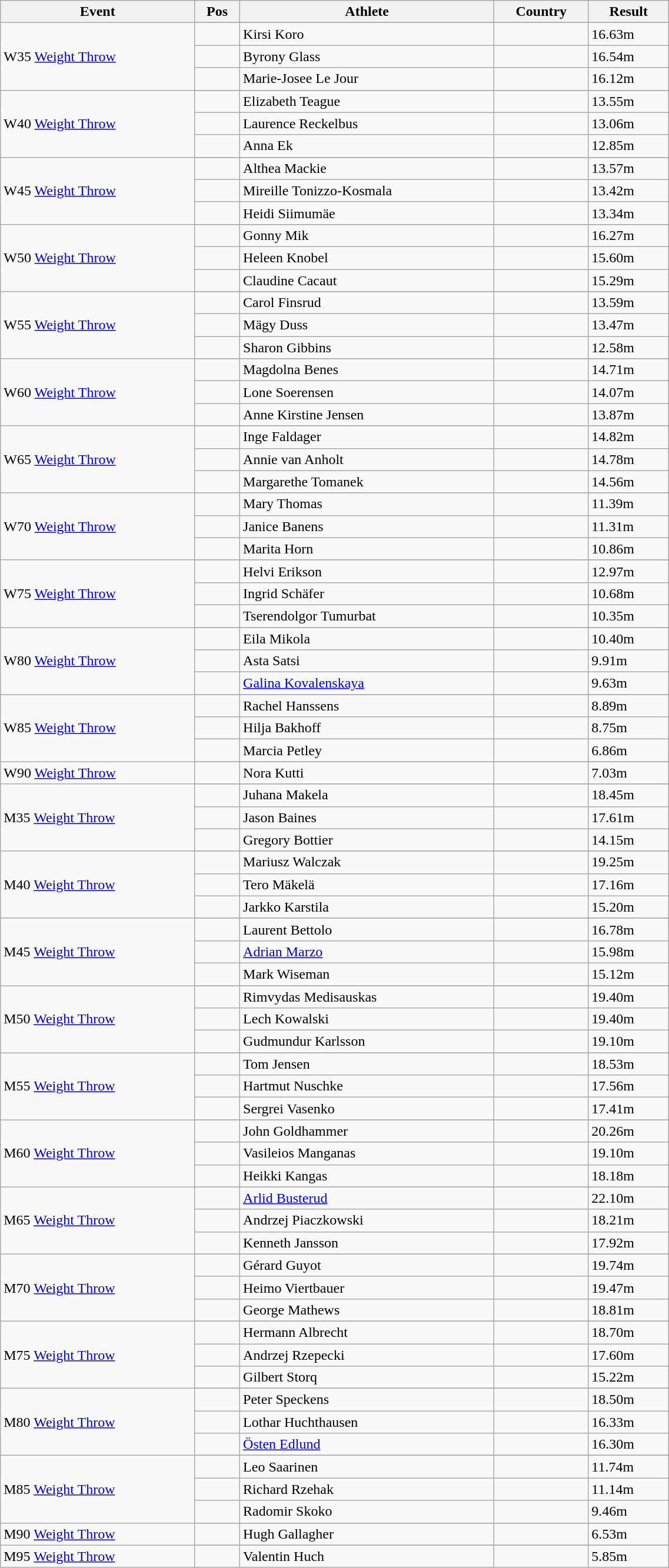<table class="wikitable" style="width:60%;">
<tr>
<th>Event</th>
<th>Pos</th>
<th>Athlete</th>
<th>Country</th>
<th>Result</th>
</tr>
<tr>
<td rowspan='4'>W35 <a href='#'>Weight Throw</a></td>
</tr>
<tr>
<td align=center></td>
<td align=left>Kirsi Koro</td>
<td align=left></td>
<td>16.63m</td>
</tr>
<tr>
<td align=center></td>
<td align=left>Byrony Glass</td>
<td align=left></td>
<td>16.54m</td>
</tr>
<tr>
<td align=center></td>
<td align=left>Marie-Josee Le Jour</td>
<td align=left></td>
<td>16.12m</td>
</tr>
<tr>
<td rowspan='4'>W40 <a href='#'>Weight Throw</a></td>
</tr>
<tr>
<td align=center></td>
<td align=left>Elizabeth Teague</td>
<td align=left></td>
<td>13.55m</td>
</tr>
<tr>
<td align=center></td>
<td align=left>Laurence Reckelbus</td>
<td align=left></td>
<td>13.06m</td>
</tr>
<tr>
<td align=center></td>
<td align=left>Anna Ek</td>
<td align=left></td>
<td>12.85m</td>
</tr>
<tr>
<td rowspan='4'>W45 <a href='#'>Weight Throw</a></td>
</tr>
<tr>
<td align=center></td>
<td align=left>Althea Mackie</td>
<td align=left></td>
<td>13.57m</td>
</tr>
<tr>
<td align=center></td>
<td align=left>Mireille Tonizzo-Kosmala</td>
<td align=left></td>
<td>13.42m</td>
</tr>
<tr>
<td align=center></td>
<td align=left>Heidi Siimumäe</td>
<td align=left></td>
<td>13.34m</td>
</tr>
<tr>
<td rowspan='4'>W50 <a href='#'>Weight Throw</a></td>
</tr>
<tr>
<td align=center></td>
<td align=left>Gonny Mik</td>
<td align=left></td>
<td>16.27m</td>
</tr>
<tr>
<td align=center></td>
<td align=left>Heleen Knobel</td>
<td align=left></td>
<td>15.60m</td>
</tr>
<tr>
<td align=center></td>
<td align=left>Claudine Cacaut</td>
<td align=left></td>
<td>15.29m</td>
</tr>
<tr>
<td rowspan='4'>W55 <a href='#'>Weight Throw</a></td>
</tr>
<tr>
<td align=center></td>
<td align=left>Carol Finsrud</td>
<td align=left></td>
<td>13.59m</td>
</tr>
<tr>
<td align=center></td>
<td align=left>Mägy Duss</td>
<td align=left></td>
<td>13.47m</td>
</tr>
<tr>
<td align=center></td>
<td align=left>Sharon Gibbins</td>
<td align=left></td>
<td>12.58m</td>
</tr>
<tr>
<td rowspan='4'>W60 <a href='#'>Weight Throw</a></td>
</tr>
<tr>
<td align=center></td>
<td align=left>Magdolna Benes</td>
<td align=left></td>
<td>14.71m</td>
</tr>
<tr>
<td align=center></td>
<td align=left>Lone Soerensen</td>
<td align=left></td>
<td>14.07m</td>
</tr>
<tr>
<td align=center></td>
<td align=left>Anne Kirstine Jensen</td>
<td align=left></td>
<td>13.87m</td>
</tr>
<tr>
<td rowspan='4'>W65 <a href='#'>Weight Throw</a></td>
</tr>
<tr>
<td align=center></td>
<td align=left>Inge Faldager</td>
<td align=left></td>
<td>14.82m</td>
</tr>
<tr>
<td align=center></td>
<td align=left>Annie van Anholt</td>
<td align=left></td>
<td>14.78m</td>
</tr>
<tr>
<td align=center></td>
<td align=left>Margarethe Tomanek</td>
<td align=left></td>
<td>14.56m</td>
</tr>
<tr>
<td rowspan='4'>W70 <a href='#'>Weight Throw</a></td>
</tr>
<tr>
<td align=center></td>
<td align=left>Mary Thomas</td>
<td align=left></td>
<td>11.39m</td>
</tr>
<tr>
<td align=center></td>
<td align=left>Janice Banens</td>
<td align=left></td>
<td>11.31m</td>
</tr>
<tr>
<td align=center></td>
<td align=left>Marita Horn</td>
<td align=left></td>
<td>10.86m</td>
</tr>
<tr>
<td rowspan='4'>W75 <a href='#'>Weight Throw</a></td>
</tr>
<tr>
<td align=center></td>
<td align=left>Helvi Erikson</td>
<td align=left></td>
<td>12.97m</td>
</tr>
<tr>
<td align=center></td>
<td align=left>Ingrid Schäfer</td>
<td align=left></td>
<td>10.68m</td>
</tr>
<tr>
<td align=center></td>
<td align=left>Tserendolgor Tumurbat</td>
<td align=left></td>
<td>10.35m</td>
</tr>
<tr>
<td rowspan='4'>W80 <a href='#'>Weight Throw</a></td>
</tr>
<tr>
<td align=center></td>
<td align=left>Eila Mikola</td>
<td align=left></td>
<td>10.40m</td>
</tr>
<tr>
<td align=center></td>
<td align=left>Asta Satsi</td>
<td align=left></td>
<td>9.91m</td>
</tr>
<tr>
<td align=center></td>
<td align=left><a href='#'>Galina Kovalenskaya</a></td>
<td align=left></td>
<td>9.63m</td>
</tr>
<tr>
<td rowspan='4'>W85 <a href='#'>Weight Throw</a></td>
</tr>
<tr>
<td align=center></td>
<td align=left>Rachel Hanssens</td>
<td align=left></td>
<td>8.89m</td>
</tr>
<tr>
<td align=center></td>
<td align=left>Hilja Bakhoff</td>
<td align=left></td>
<td>8.75m</td>
</tr>
<tr>
<td align=center></td>
<td align=left>Marcia Petley</td>
<td align=left></td>
<td>6.86m</td>
</tr>
<tr>
<td rowspan='2'>W90 <a href='#'>Weight Throw</a></td>
</tr>
<tr>
<td align=center></td>
<td align=left>Nora Kutti</td>
<td align=left></td>
<td>7.03m</td>
</tr>
<tr>
<td rowspan='4'>M35 <a href='#'>Weight Throw</a></td>
</tr>
<tr>
<td align=center></td>
<td align=left>Juhana Makela</td>
<td align=left></td>
<td>18.45m</td>
</tr>
<tr>
<td align=center></td>
<td align=left>Jason Baines</td>
<td align=left></td>
<td>17.61m</td>
</tr>
<tr>
<td align=center></td>
<td align=left>Gregory Bottier</td>
<td align=left></td>
<td>14.15m</td>
</tr>
<tr>
<td rowspan='4'>M40 <a href='#'>Weight Throw</a></td>
</tr>
<tr>
<td align=center></td>
<td align=left>Mariusz Walczak</td>
<td align=left></td>
<td>19.25m</td>
</tr>
<tr>
<td align=center></td>
<td align=left>Tero Mäkelä</td>
<td align=left></td>
<td>17.16m</td>
</tr>
<tr>
<td align=center></td>
<td align=left>Jarkko Karstila</td>
<td align=left></td>
<td>15.20m</td>
</tr>
<tr>
<td rowspan='4'>M45 <a href='#'>Weight Throw</a></td>
</tr>
<tr>
<td align=center></td>
<td align=left>Laurent Bettolo</td>
<td align=left></td>
<td>16.78m</td>
</tr>
<tr>
<td align=center></td>
<td align=left><a href='#'>Adrian Marzo</a></td>
<td align=left></td>
<td>15.98m</td>
</tr>
<tr>
<td align=center></td>
<td align=left>Mark Wiseman</td>
<td align=left></td>
<td>15.12m</td>
</tr>
<tr>
<td rowspan='4'>M50 <a href='#'>Weight Throw</a></td>
</tr>
<tr>
<td align=center></td>
<td align=left>Rimvydas Medisauskas</td>
<td align=left></td>
<td>19.40m</td>
</tr>
<tr>
<td align=center></td>
<td align=left>Lech Kowalski</td>
<td align=left></td>
<td>19.40m</td>
</tr>
<tr>
<td align=center></td>
<td align=left>Gudmundur Karlsson</td>
<td align=left></td>
<td>19.10m</td>
</tr>
<tr>
<td rowspan='4'>M55 <a href='#'>Weight Throw</a></td>
</tr>
<tr>
<td align=center></td>
<td align=left>Tom Jensen</td>
<td align=left></td>
<td>18.53m</td>
</tr>
<tr>
<td align=center></td>
<td align=left>Hartmut Nuschke</td>
<td align=left></td>
<td>17.56m</td>
</tr>
<tr>
<td align=center></td>
<td align=left>Sergrei Vasenko</td>
<td align=left></td>
<td>17.41m</td>
</tr>
<tr>
<td rowspan='4'>M60 <a href='#'>Weight Throw</a></td>
</tr>
<tr>
<td align=center></td>
<td align=left>John Goldhammer</td>
<td align=left></td>
<td>20.26m</td>
</tr>
<tr>
<td align=center></td>
<td align=left>Vasileios Manganas</td>
<td align=left></td>
<td>19.10m</td>
</tr>
<tr>
<td align=center></td>
<td align=left>Heikki Kangas</td>
<td align=left></td>
<td>18.18m</td>
</tr>
<tr>
<td rowspan='4'>M65 <a href='#'>Weight Throw</a></td>
</tr>
<tr>
<td align=center></td>
<td align=left><a href='#'>Arlid Busterud</a></td>
<td align=left></td>
<td>22.10m</td>
</tr>
<tr>
<td align=center></td>
<td align=left>Andrzej Piaczkowski</td>
<td align=left></td>
<td>18.21m</td>
</tr>
<tr>
<td align=center></td>
<td align=left>Kenneth Jansson</td>
<td align=left></td>
<td>17.92m</td>
</tr>
<tr>
<td rowspan='4'>M70 <a href='#'>Weight Throw</a></td>
</tr>
<tr>
<td align=center></td>
<td align=left>Gérard Guyot</td>
<td align=left></td>
<td>19.74m</td>
</tr>
<tr>
<td align=center></td>
<td align=left>Heimo Viertbauer</td>
<td align=left></td>
<td>19.47m</td>
</tr>
<tr>
<td align=center></td>
<td align=left>George Mathews</td>
<td align=left></td>
<td>18.81m</td>
</tr>
<tr>
<td rowspan='4'>M75 <a href='#'>Weight Throw</a></td>
</tr>
<tr>
<td align=center></td>
<td align=left>Hermann Albrecht</td>
<td align=left></td>
<td>18.70m</td>
</tr>
<tr>
<td align=center></td>
<td align=left>Andrzej Rzepecki</td>
<td align=left></td>
<td>17.60m</td>
</tr>
<tr>
<td align=center></td>
<td align=left>Gilbert Storq</td>
<td align=left></td>
<td>15.22m</td>
</tr>
<tr>
<td rowspan='4'>M80 <a href='#'>Weight Throw</a></td>
</tr>
<tr>
<td align=center></td>
<td align=left>Peter Speckens</td>
<td align=left></td>
<td>18.50m</td>
</tr>
<tr>
<td align=center></td>
<td align=left>Lothar Huchthausen</td>
<td align=left></td>
<td>16.33m</td>
</tr>
<tr>
<td align=center></td>
<td align=left><a href='#'>Östen Edlund</a></td>
<td align=left></td>
<td>16.30m</td>
</tr>
<tr>
<td rowspan='4'>M85 <a href='#'>Weight Throw</a></td>
</tr>
<tr>
<td align=center></td>
<td align=left>Leo Saarinen</td>
<td align=left></td>
<td>11.74m</td>
</tr>
<tr>
<td align=center></td>
<td align=left>Richard Rzehak</td>
<td align=left></td>
<td>11.14m</td>
</tr>
<tr>
<td align=center></td>
<td align=left>Radomir Skoko</td>
<td align=left></td>
<td>9.46m</td>
</tr>
<tr>
<td rowspan='2'>M90 <a href='#'>Weight Throw</a></td>
</tr>
<tr>
<td align=center></td>
<td align=left>Hugh Gallagher</td>
<td align=left></td>
<td>6.53m</td>
</tr>
<tr>
<td rowspan='2'>M95 <a href='#'>Weight Throw</a></td>
</tr>
<tr>
<td align=center></td>
<td align=left>Valentin Huch</td>
<td align=left></td>
<td>5.85m</td>
</tr>
</table>
